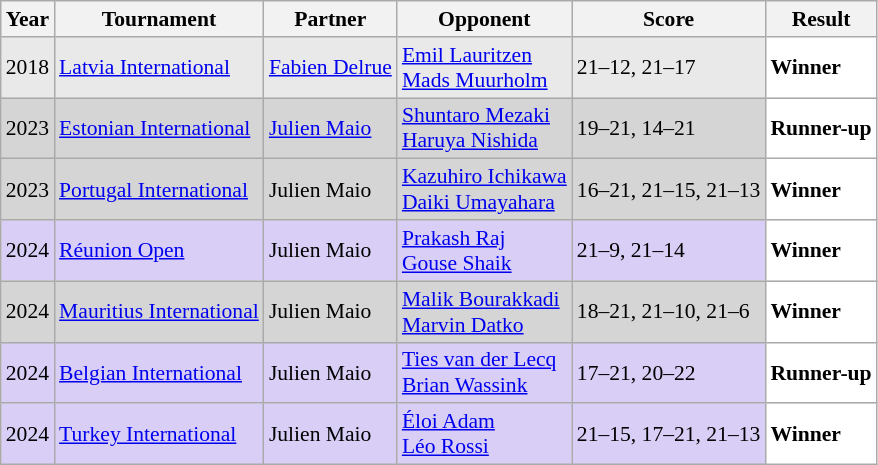<table class="sortable wikitable" style="font-size: 90%;">
<tr>
<th>Year</th>
<th>Tournament</th>
<th>Partner</th>
<th>Opponent</th>
<th>Score</th>
<th>Result</th>
</tr>
<tr style="background:#E9E9E9">
<td align="center">2018</td>
<td align="left"><a href='#'>Latvia International</a></td>
<td align="left"> <a href='#'>Fabien Delrue</a></td>
<td align="left"> <a href='#'>Emil Lauritzen</a><br> <a href='#'>Mads Muurholm</a></td>
<td align="left">21–12, 21–17</td>
<td style="text-align:left; background:white"> <strong>Winner</strong></td>
</tr>
<tr style="background:#D5D5D5">
<td align="center">2023</td>
<td align="left"><a href='#'>Estonian International</a></td>
<td align="left"> <a href='#'>Julien Maio</a></td>
<td align="left"> <a href='#'>Shuntaro Mezaki</a><br> <a href='#'>Haruya Nishida</a></td>
<td align="left">19–21, 14–21</td>
<td style="text-align:left; background:white"> <strong>Runner-up</strong></td>
</tr>
<tr style="background:#D5D5D5">
<td align="center">2023</td>
<td align="left"><a href='#'>Portugal International</a></td>
<td align="left"> Julien Maio</td>
<td align="left"> <a href='#'>Kazuhiro Ichikawa</a><br> <a href='#'>Daiki Umayahara</a></td>
<td align="left">16–21, 21–15, 21–13</td>
<td style="text-align:left; background:white"> <strong>Winner</strong></td>
</tr>
<tr style="background:#D8CEF6">
<td align="center">2024</td>
<td align="left"><a href='#'>Réunion Open</a></td>
<td align="left"> Julien Maio</td>
<td align="left"> <a href='#'>Prakash Raj</a><br> <a href='#'>Gouse Shaik</a></td>
<td align="left">21–9, 21–14</td>
<td style="text-align:left; background:white"> <strong>Winner</strong></td>
</tr>
<tr style="background:#D5D5D5">
<td align="center">2024</td>
<td align="left"><a href='#'>Mauritius International</a></td>
<td align="left"> Julien Maio</td>
<td align="left"> <a href='#'>Malik Bourakkadi</a><br> <a href='#'>Marvin Datko</a></td>
<td align="left">18–21, 21–10, 21–6</td>
<td style="text-align:left; background:white"> <strong>Winner</strong></td>
</tr>
<tr style="background:#D8CEF6">
<td align="center">2024</td>
<td align="left"><a href='#'>Belgian International</a></td>
<td align="left"> Julien Maio</td>
<td align="left"> <a href='#'>Ties van der Lecq</a><br> <a href='#'>Brian Wassink</a></td>
<td align="left">17–21, 20–22</td>
<td style="text-align:left; background:white"> <strong>Runner-up</strong></td>
</tr>
<tr style="background:#D8CEF6">
<td align="center">2024</td>
<td align="left"><a href='#'>Turkey International</a></td>
<td align="left"> Julien Maio</td>
<td align="left"> <a href='#'>Éloi Adam</a><br> <a href='#'>Léo Rossi</a></td>
<td align="left">21–15, 17–21, 21–13</td>
<td style="text-align:left; background:white"> <strong>Winner</strong></td>
</tr>
</table>
